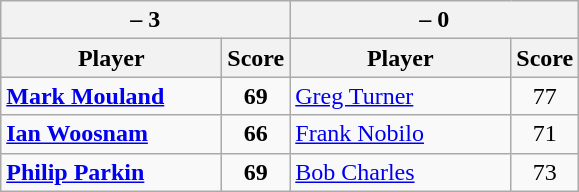<table class=wikitable>
<tr>
<th colspan=2> – 3</th>
<th colspan=2> – 0</th>
</tr>
<tr>
<th width=140>Player</th>
<th>Score</th>
<th width=140>Player</th>
<th>Score</th>
</tr>
<tr>
<td><strong><a href='#'>Mark Mouland</a></strong></td>
<td align=center><strong>69</strong></td>
<td><a href='#'>Greg Turner</a></td>
<td align=center>77</td>
</tr>
<tr>
<td><strong><a href='#'>Ian Woosnam</a></strong></td>
<td align=center><strong>66</strong></td>
<td><a href='#'>Frank Nobilo</a></td>
<td align=center>71</td>
</tr>
<tr>
<td><strong><a href='#'>Philip Parkin</a></strong></td>
<td align=center><strong>69</strong></td>
<td><a href='#'>Bob Charles</a></td>
<td align=center>73</td>
</tr>
</table>
